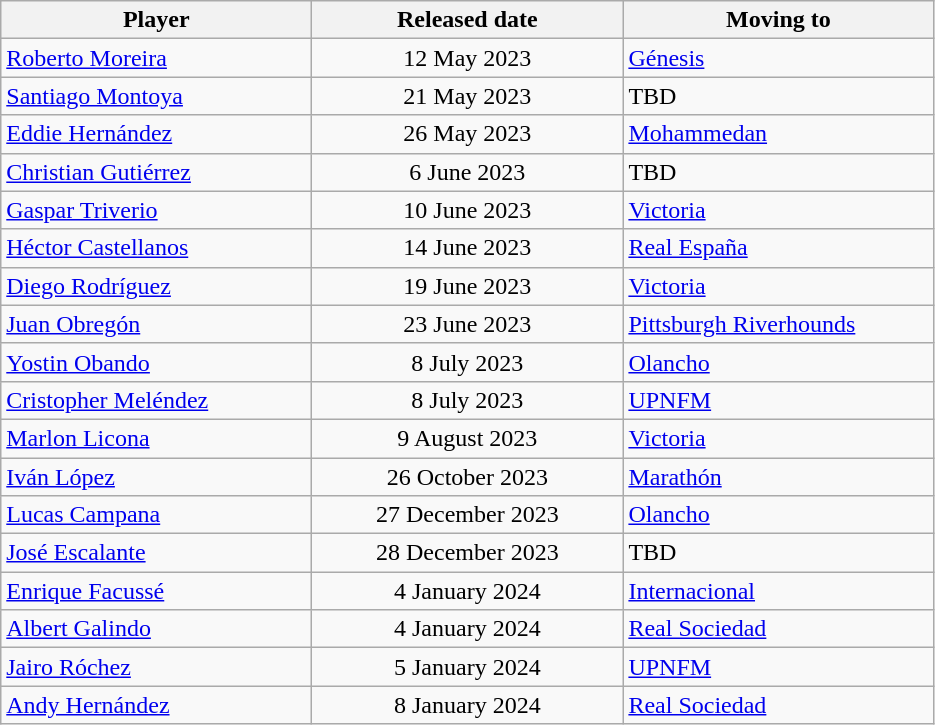<table class="wikitable">
<tr>
<th width="200">Player</th>
<th width="200">Released date</th>
<th width="200">Moving to</th>
</tr>
<tr>
<td> <a href='#'>Roberto Moreira</a></td>
<td align="center">12 May 2023</td>
<td> <a href='#'>Génesis</a></td>
</tr>
<tr>
<td> <a href='#'>Santiago Montoya</a></td>
<td align="center">21 May 2023</td>
<td>TBD</td>
</tr>
<tr>
<td> <a href='#'>Eddie Hernández</a></td>
<td align="center">26 May 2023</td>
<td> <a href='#'>Mohammedan</a></td>
</tr>
<tr>
<td> <a href='#'>Christian Gutiérrez</a></td>
<td align="center">6 June 2023</td>
<td>TBD</td>
</tr>
<tr>
<td> <a href='#'>Gaspar Triverio</a></td>
<td align="center">10 June 2023</td>
<td> <a href='#'>Victoria</a></td>
</tr>
<tr>
<td> <a href='#'>Héctor Castellanos</a></td>
<td align="center">14 June 2023</td>
<td> <a href='#'>Real España</a></td>
</tr>
<tr>
<td> <a href='#'>Diego Rodríguez</a></td>
<td align="center">19 June 2023</td>
<td> <a href='#'>Victoria</a></td>
</tr>
<tr>
<td> <a href='#'>Juan Obregón</a></td>
<td align="center">23 June 2023</td>
<td> <a href='#'>Pittsburgh Riverhounds</a></td>
</tr>
<tr>
<td> <a href='#'>Yostin Obando</a></td>
<td align="center">8 July 2023</td>
<td> <a href='#'>Olancho</a></td>
</tr>
<tr>
<td> <a href='#'>Cristopher Meléndez</a></td>
<td align="center">8 July 2023</td>
<td> <a href='#'>UPNFM</a></td>
</tr>
<tr>
<td> <a href='#'>Marlon Licona</a></td>
<td align="center">9 August 2023</td>
<td> <a href='#'>Victoria</a></td>
</tr>
<tr>
<td> <a href='#'>Iván López</a></td>
<td align="center">26 October 2023</td>
<td> <a href='#'>Marathón</a></td>
</tr>
<tr>
<td> <a href='#'>Lucas Campana</a></td>
<td align="center">27 December 2023</td>
<td> <a href='#'>Olancho</a></td>
</tr>
<tr>
<td> <a href='#'>José Escalante</a></td>
<td align="center">28 December 2023</td>
<td>TBD</td>
</tr>
<tr>
<td> <a href='#'>Enrique Facussé</a></td>
<td align="center">4 January 2024</td>
<td> <a href='#'>Internacional</a></td>
</tr>
<tr>
<td> <a href='#'>Albert Galindo</a></td>
<td align="center">4 January 2024</td>
<td> <a href='#'>Real Sociedad</a></td>
</tr>
<tr>
<td> <a href='#'>Jairo Róchez</a></td>
<td align="center">5 January 2024</td>
<td> <a href='#'>UPNFM</a></td>
</tr>
<tr>
<td> <a href='#'>Andy Hernández</a></td>
<td align="center">8 January 2024</td>
<td> <a href='#'>Real Sociedad</a></td>
</tr>
</table>
